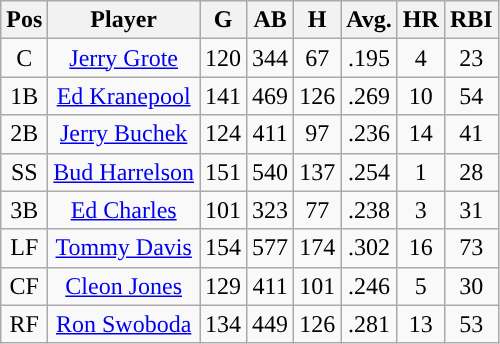<table class="wikitable sortable">
<tr>
<th>Pos</th>
<th>Player</th>
<th>G</th>
<th>AB</th>
<th>H</th>
<th>Avg.</th>
<th>HR</th>
<th>RBI</th>
</tr>
<tr align="center">
<td>C</td>
<td><a href='#'>Jerry Grote</a></td>
<td>120</td>
<td>344</td>
<td>67</td>
<td>.195</td>
<td>4</td>
<td>23</td>
</tr>
<tr align=center>
<td>1B</td>
<td><a href='#'>Ed Kranepool</a></td>
<td>141</td>
<td>469</td>
<td>126</td>
<td>.269</td>
<td>10</td>
<td>54</td>
</tr>
<tr align=center>
<td>2B</td>
<td><a href='#'>Jerry Buchek</a></td>
<td>124</td>
<td>411</td>
<td>97</td>
<td>.236</td>
<td>14</td>
<td>41</td>
</tr>
<tr align=center>
<td>SS</td>
<td><a href='#'>Bud Harrelson</a></td>
<td>151</td>
<td>540</td>
<td>137</td>
<td>.254</td>
<td>1</td>
<td>28</td>
</tr>
<tr align=center>
<td>3B</td>
<td><a href='#'>Ed Charles</a></td>
<td>101</td>
<td>323</td>
<td>77</td>
<td>.238</td>
<td>3</td>
<td>31</td>
</tr>
<tr align=center>
<td>LF</td>
<td><a href='#'>Tommy Davis</a></td>
<td>154</td>
<td>577</td>
<td>174</td>
<td>.302</td>
<td>16</td>
<td>73</td>
</tr>
<tr align=center>
<td>CF</td>
<td><a href='#'>Cleon Jones</a></td>
<td>129</td>
<td>411</td>
<td>101</td>
<td>.246</td>
<td>5</td>
<td>30</td>
</tr>
<tr align=center>
<td>RF</td>
<td><a href='#'>Ron Swoboda</a></td>
<td>134</td>
<td>449</td>
<td>126</td>
<td>.281</td>
<td>13</td>
<td>53</td>
</tr>
</table>
